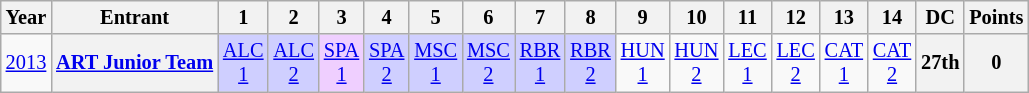<table class="wikitable" style="text-align:center; font-size:85%">
<tr>
<th>Year</th>
<th>Entrant</th>
<th>1</th>
<th>2</th>
<th>3</th>
<th>4</th>
<th>5</th>
<th>6</th>
<th>7</th>
<th>8</th>
<th>9</th>
<th>10</th>
<th>11</th>
<th>12</th>
<th>13</th>
<th>14</th>
<th>DC</th>
<th>Points</th>
</tr>
<tr>
<td><a href='#'>2013</a></td>
<th nowrap><a href='#'>ART Junior Team</a></th>
<td style="background:#cfcfff;"><a href='#'>ALC<br>1</a><br></td>
<td style="background:#cfcfff;"><a href='#'>ALC<br>2</a><br></td>
<td style="background:#efcfff;"><a href='#'>SPA<br>1</a><br></td>
<td style="background:#cfcfff;"><a href='#'>SPA<br>2</a><br></td>
<td style="background:#cfcfff;"><a href='#'>MSC<br>1</a><br></td>
<td style="background:#cfcfff;"><a href='#'>MSC<br>2</a><br></td>
<td style="background:#cfcfff;"><a href='#'>RBR<br>1</a><br></td>
<td style="background:#cfcfff;"><a href='#'>RBR<br>2</a><br></td>
<td><a href='#'>HUN<br>1</a></td>
<td><a href='#'>HUN<br>2</a></td>
<td><a href='#'>LEC<br>1</a></td>
<td><a href='#'>LEC<br>2</a></td>
<td><a href='#'>CAT<br>1</a></td>
<td><a href='#'>CAT<br>2</a></td>
<th>27th</th>
<th>0</th>
</tr>
</table>
